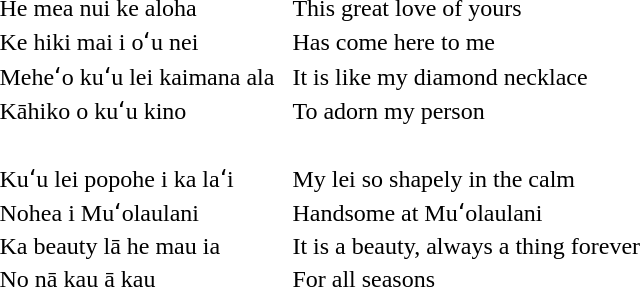<table>
<tr>
<td>He mea nui ke aloha</td>
<td rowspan=99> </td>
<td>This great love of yours</td>
</tr>
<tr>
<td>Ke hiki mai i oʻu nei</td>
<td>Has come here to me</td>
</tr>
<tr>
<td>Meheʻo kuʻu lei kaimana ala</td>
<td>It is like my diamond necklace</td>
</tr>
<tr>
<td>Kāhiko o kuʻu kino</td>
<td>To adorn my person</td>
</tr>
<tr>
<td> </td>
<td> </td>
</tr>
<tr>
<td>Kuʻu lei popohe i ka laʻi</td>
<td>My lei so shapely in the calm</td>
</tr>
<tr>
<td>Nohea i Muʻolaulani</td>
<td>Handsome at Muʻolaulani</td>
</tr>
<tr>
<td>Ka beauty lā he mau ia</td>
<td>It is a beauty, always a thing forever</td>
</tr>
<tr>
<td>No nā kau ā kau</td>
<td>For all seasons</td>
</tr>
</table>
